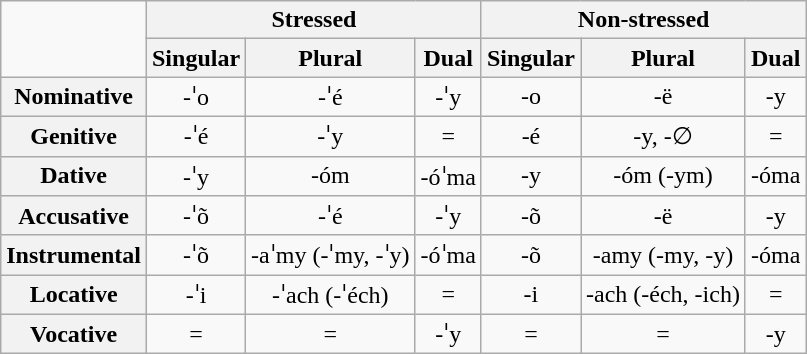<table class="wikitable" style="text-align:center;">
<tr>
<td rowspan="2"></td>
<th colspan="3">Stressed</th>
<th colspan="3">Non-stressed</th>
</tr>
<tr>
<th>Singular</th>
<th>Plural</th>
<th>Dual</th>
<th>Singular</th>
<th>Plural</th>
<th>Dual</th>
</tr>
<tr>
<th>Nominative</th>
<td>-ˈo</td>
<td>-ˈé</td>
<td>-ˈy</td>
<td>-o</td>
<td>-ë</td>
<td>-y</td>
</tr>
<tr>
<th>Genitive</th>
<td>-ˈé</td>
<td>-ˈy</td>
<td>= </td>
<td>-é</td>
<td>-y, -∅</td>
<td>= </td>
</tr>
<tr>
<th>Dative</th>
<td>-ˈy</td>
<td>-óm</td>
<td>-óˈma</td>
<td>-y</td>
<td>-óm (-ym)</td>
<td>-óma</td>
</tr>
<tr>
<th>Accusative</th>
<td>-ˈõ</td>
<td>-ˈé</td>
<td>-ˈy</td>
<td>-õ</td>
<td>-ë</td>
<td>-y</td>
</tr>
<tr>
<th>Instrumental</th>
<td>-ˈõ</td>
<td>-aˈmy (-ˈmy, -ˈy)</td>
<td>-óˈma</td>
<td>-õ</td>
<td>-amy (-my, -y)</td>
<td>-óma</td>
</tr>
<tr>
<th>Locative</th>
<td>-ˈi</td>
<td>-ˈach (-ˈéch)</td>
<td>= </td>
<td>-i</td>
<td>-ach (-éch, -ich)</td>
<td>= </td>
</tr>
<tr>
<th>Vocative</th>
<td>= </td>
<td>= </td>
<td>-ˈy</td>
<td>= </td>
<td>= </td>
<td>-y</td>
</tr>
</table>
